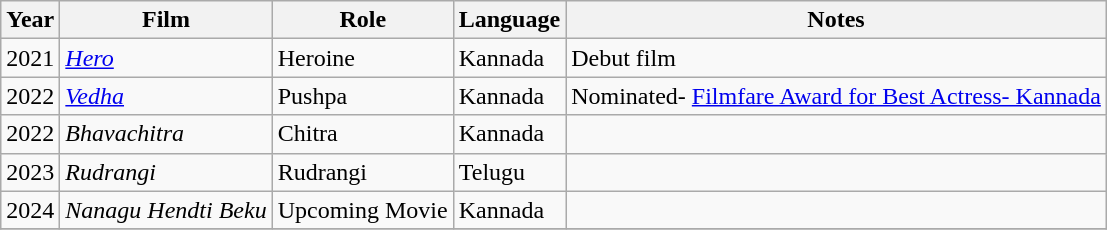<table class="wikitable sortable">
<tr>
<th>Year</th>
<th>Film</th>
<th>Role</th>
<th>Language</th>
<th class="unsortable">Notes</th>
</tr>
<tr>
<td>2021</td>
<td><em><a href='#'>Hero</a></em></td>
<td>Heroine</td>
<td>Kannada</td>
<td>Debut film</td>
</tr>
<tr>
<td>2022</td>
<td><em><a href='#'>Vedha</a></em></td>
<td>Pushpa</td>
<td>Kannada</td>
<td>Nominated- <a href='#'>Filmfare Award for Best Actress- Kannada</a></td>
</tr>
<tr>
<td>2022</td>
<td><em>Bhavachitra</em></td>
<td>Chitra</td>
<td>Kannada</td>
<td></td>
</tr>
<tr>
<td>2023</td>
<td><em>Rudrangi</em></td>
<td>Rudrangi</td>
<td>Telugu</td>
<td></td>
</tr>
<tr>
<td>2024</td>
<td><em>Nanagu Hendti Beku</em></td>
<td>Upcoming Movie</td>
<td>Kannada</td>
<td></td>
</tr>
<tr>
</tr>
</table>
